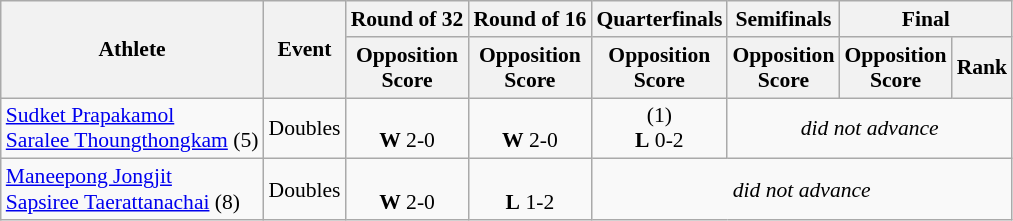<table class=wikitable style="font-size:90%; text-align:center">
<tr>
<th rowspan="2">Athlete</th>
<th rowspan="2">Event</th>
<th>Round of 32</th>
<th>Round of 16</th>
<th>Quarterfinals</th>
<th>Semifinals</th>
<th colspan="2">Final</th>
</tr>
<tr>
<th>Opposition<br>Score</th>
<th>Opposition<br>Score</th>
<th>Opposition<br>Score</th>
<th>Opposition<br>Score</th>
<th>Opposition<br>Score</th>
<th>Rank</th>
</tr>
<tr>
<td align=left><a href='#'>Sudket Prapakamol</a> <br> <a href='#'>Saralee Thoungthongkam</a> (5)</td>
<td align=left>Doubles</td>
<td><br><strong>W</strong> 2-0</td>
<td><br><strong>W</strong> 2-0</td>
<td> (1) <br><strong>L</strong> 0-2</td>
<td colspan=3><em>did not advance</em></td>
</tr>
<tr>
<td align=left><a href='#'>Maneepong Jongjit</a> <br> <a href='#'>Sapsiree Taerattanachai</a> (8)</td>
<td align=left>Doubles</td>
<td><br><strong>W</strong> 2-0</td>
<td><br><strong>L</strong> 1-2</td>
<td colspan=4><em>did not advance</em></td>
</tr>
</table>
